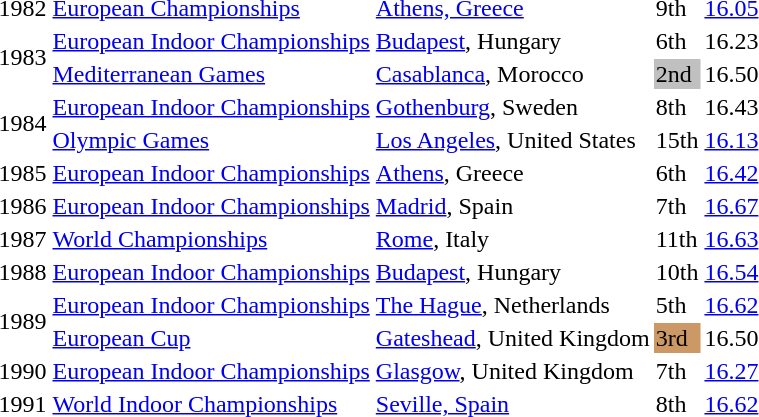<table>
<tr>
<td>1982</td>
<td><a href='#'>European Championships</a></td>
<td><a href='#'>Athens, Greece</a></td>
<td>9th</td>
<td><a href='#'>16.05</a></td>
</tr>
<tr>
<td rowspan=2>1983</td>
<td><a href='#'>European Indoor Championships</a></td>
<td><a href='#'>Budapest</a>, Hungary</td>
<td>6th</td>
<td>16.23</td>
</tr>
<tr>
<td><a href='#'>Mediterranean Games</a></td>
<td><a href='#'>Casablanca</a>, Morocco</td>
<td bgcolor="silver">2nd</td>
<td>16.50</td>
</tr>
<tr>
<td rowspan=2>1984</td>
<td><a href='#'>European Indoor Championships</a></td>
<td><a href='#'>Gothenburg</a>, Sweden</td>
<td>8th</td>
<td>16.43</td>
</tr>
<tr>
<td><a href='#'>Olympic Games</a></td>
<td><a href='#'>Los Angeles</a>, United States</td>
<td>15th</td>
<td><a href='#'>16.13</a></td>
</tr>
<tr>
<td>1985</td>
<td><a href='#'>European Indoor Championships</a></td>
<td><a href='#'>Athens</a>, Greece</td>
<td>6th</td>
<td><a href='#'>16.42</a></td>
</tr>
<tr>
<td>1986</td>
<td><a href='#'>European Indoor Championships</a></td>
<td><a href='#'>Madrid</a>, Spain</td>
<td>7th</td>
<td><a href='#'>16.67</a></td>
</tr>
<tr>
<td>1987</td>
<td><a href='#'>World Championships</a></td>
<td><a href='#'>Rome</a>, Italy</td>
<td>11th</td>
<td><a href='#'>16.63</a></td>
</tr>
<tr>
<td>1988</td>
<td><a href='#'>European Indoor Championships</a></td>
<td><a href='#'>Budapest</a>, Hungary</td>
<td>10th</td>
<td><a href='#'>16.54</a></td>
</tr>
<tr>
<td rowspan=2>1989</td>
<td><a href='#'>European Indoor Championships</a></td>
<td><a href='#'>The Hague</a>, Netherlands</td>
<td>5th</td>
<td><a href='#'>16.62</a></td>
</tr>
<tr>
<td><a href='#'>European Cup</a></td>
<td><a href='#'>Gateshead</a>, United Kingdom</td>
<td bgcolor="cc9966">3rd</td>
<td>16.50</td>
</tr>
<tr>
<td>1990</td>
<td><a href='#'>European Indoor Championships</a></td>
<td><a href='#'>Glasgow</a>, United Kingdom</td>
<td>7th</td>
<td><a href='#'>16.27</a></td>
</tr>
<tr>
<td>1991</td>
<td><a href='#'>World Indoor Championships</a></td>
<td><a href='#'>Seville, Spain</a></td>
<td>8th</td>
<td><a href='#'>16.62</a></td>
</tr>
</table>
